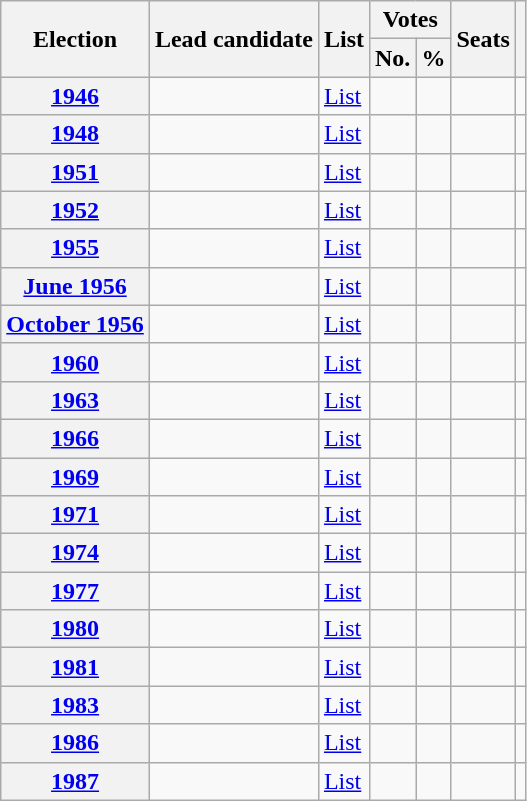<table class="wikitable" style="text-align:right">
<tr>
<th rowspan=2 scope="col">Election</th>
<th rowspan=2 scope="col">Lead candidate</th>
<th rowspan=2 scope="col">List</th>
<th colspan=2 scope="col">Votes</th>
<th rowspan=2 scope="col">Seats</th>
<th scope="col" rowspan=2 class="unsortable"></th>
</tr>
<tr>
<th>No.</th>
<th>%</th>
</tr>
<tr>
<th scope="row"><a href='#'>1946</a></th>
<td align="left"></td>
<td align="left"><a href='#'>List</a></td>
<td></td>
<td></td>
<td></td>
<td align="left"></td>
</tr>
<tr>
<th scope="row"><a href='#'>1948</a></th>
<td align="left"></td>
<td align="left"><a href='#'>List</a></td>
<td></td>
<td></td>
<td></td>
<td align="left"></td>
</tr>
<tr>
<th scope="row"><a href='#'>1951</a></th>
<td align="left"></td>
<td align="left"><a href='#'>List</a></td>
<td></td>
<td></td>
<td></td>
<td align="left"></td>
</tr>
<tr>
<th scope="row"><a href='#'>1952</a></th>
<td align="left"></td>
<td align="left"><a href='#'>List</a></td>
<td></td>
<td></td>
<td></td>
<td align="left"></td>
</tr>
<tr>
<th scope="row"><a href='#'>1955</a></th>
<td align="left"></td>
<td align="left"><a href='#'>List</a></td>
<td></td>
<td></td>
<td></td>
<td align="left"></td>
</tr>
<tr>
<th scope="row"><a href='#'>June 1956</a></th>
<td align="left"></td>
<td align="left"><a href='#'>List</a></td>
<td></td>
<td></td>
<td></td>
<td align="left"></td>
</tr>
<tr>
<th scope="row"><a href='#'>October 1956</a></th>
<td align="left"></td>
<td align="left"><a href='#'>List</a></td>
<td></td>
<td></td>
<td></td>
<td align="left"></td>
</tr>
<tr>
<th scope="row"><a href='#'>1960</a></th>
<td align="left"></td>
<td align="left"><a href='#'>List</a></td>
<td></td>
<td></td>
<td></td>
<td align="left"></td>
</tr>
<tr>
<th scope="row"><a href='#'>1963</a></th>
<td align="left"></td>
<td align="left"><a href='#'>List</a></td>
<td></td>
<td></td>
<td></td>
<td align="left"></td>
</tr>
<tr>
<th scope="row"><a href='#'>1966</a></th>
<td align="left"></td>
<td align="left"><a href='#'>List</a></td>
<td></td>
<td></td>
<td></td>
<td align="left"></td>
</tr>
<tr>
<th scope="row"><a href='#'>1969</a></th>
<td align="left"></td>
<td align="left"><a href='#'>List</a></td>
<td></td>
<td></td>
<td></td>
<td align="left"></td>
</tr>
<tr>
<th scope="row"><a href='#'>1971</a></th>
<td align="left"></td>
<td align="left"><a href='#'>List</a></td>
<td></td>
<td></td>
<td></td>
<td align="left"></td>
</tr>
<tr>
<th scope="row"><a href='#'>1974</a></th>
<td align="left"></td>
<td align="left"><a href='#'>List</a></td>
<td></td>
<td></td>
<td></td>
<td align="left"></td>
</tr>
<tr>
<th scope="row"><a href='#'>1977</a></th>
<td align="left"></td>
<td align="left"><a href='#'>List</a></td>
<td></td>
<td></td>
<td></td>
<td align="left"></td>
</tr>
<tr>
<th scope="row"><a href='#'>1980</a></th>
<td align="left"></td>
<td align="left"><a href='#'>List</a></td>
<td></td>
<td></td>
<td></td>
<td align="left"></td>
</tr>
<tr>
<th scope="row"><a href='#'>1981</a></th>
<td align="left"></td>
<td align="left"><a href='#'>List</a></td>
<td></td>
<td></td>
<td></td>
<td align="left"></td>
</tr>
<tr>
<th scope="row"><a href='#'>1983</a></th>
<td align="left"></td>
<td align="left"><a href='#'>List</a></td>
<td></td>
<td></td>
<td></td>
<td align="left"></td>
</tr>
<tr>
<th scope="row"><a href='#'>1986</a></th>
<td align="left"></td>
<td align="left"><a href='#'>List</a></td>
<td></td>
<td></td>
<td></td>
<td align="left"></td>
</tr>
<tr>
<th scope="row"><a href='#'>1987</a></th>
<td align="left"></td>
<td align="left"><a href='#'>List</a></td>
<td></td>
<td></td>
<td></td>
<td align="left"></td>
</tr>
</table>
